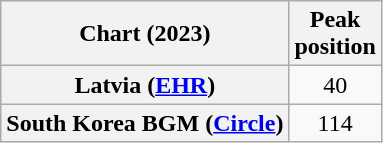<table class="wikitable plainrowheaders sortable" style="text-align:center">
<tr>
<th scope="col">Chart (2023)</th>
<th scope="col">Peak<br>position</th>
</tr>
<tr>
<th scope="row">Latvia (<a href='#'>EHR</a>)</th>
<td>40</td>
</tr>
<tr>
<th scope="row">South Korea BGM (<a href='#'>Circle</a>)</th>
<td>114</td>
</tr>
</table>
